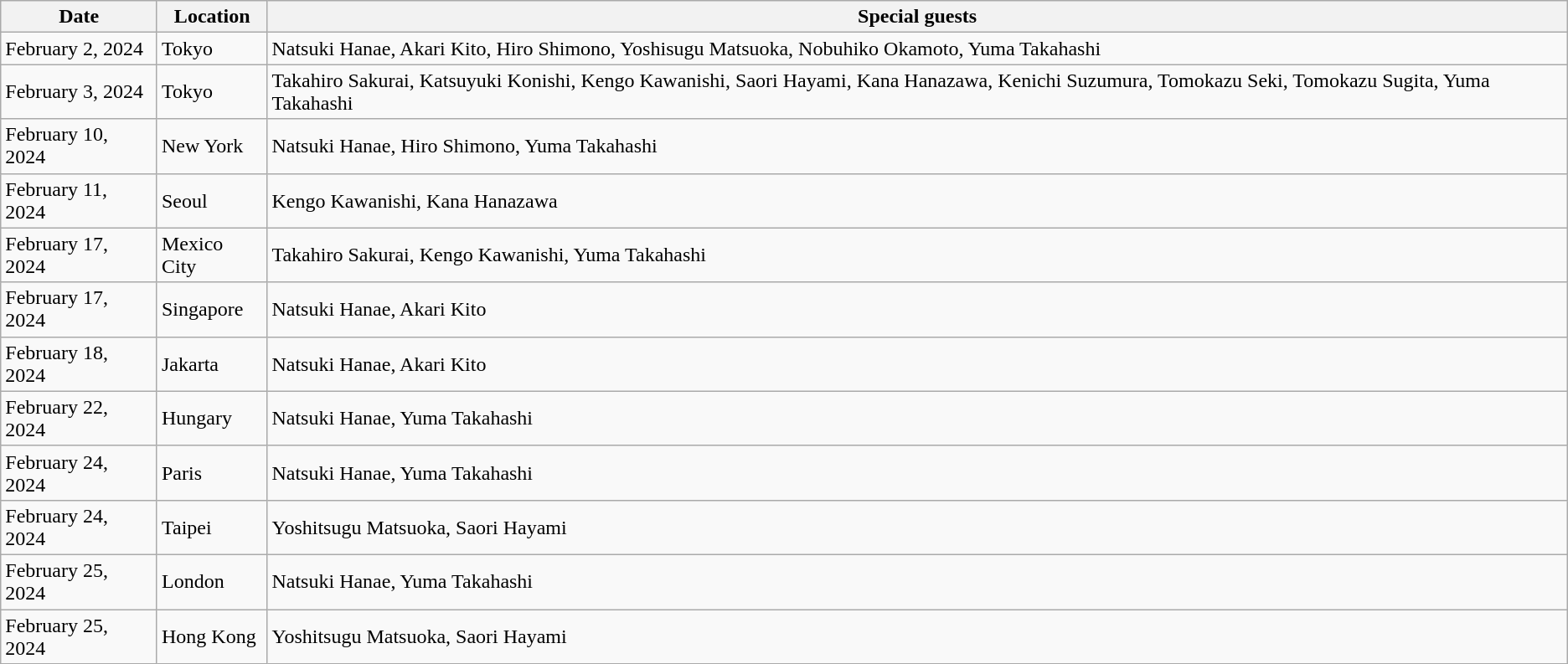<table class="wikitable">
<tr>
<th>Date</th>
<th>Location</th>
<th>Special guests</th>
</tr>
<tr>
<td>February 2, 2024</td>
<td>Tokyo</td>
<td>Natsuki Hanae, Akari Kito, Hiro Shimono, Yoshisugu Matsuoka, Nobuhiko Okamoto, Yuma Takahashi</td>
</tr>
<tr>
<td>February 3, 2024</td>
<td>Tokyo</td>
<td>Takahiro Sakurai, Katsuyuki Konishi, Kengo Kawanishi, Saori Hayami, Kana Hanazawa, Kenichi Suzumura, Tomokazu Seki, Tomokazu Sugita, Yuma Takahashi</td>
</tr>
<tr>
<td>February 10, 2024</td>
<td>New York</td>
<td>Natsuki Hanae, Hiro Shimono, Yuma Takahashi</td>
</tr>
<tr>
<td>February 11, 2024</td>
<td>Seoul</td>
<td>Kengo Kawanishi, Kana Hanazawa</td>
</tr>
<tr>
<td>February 17, 2024</td>
<td>Mexico City</td>
<td>Takahiro Sakurai, Kengo Kawanishi, Yuma Takahashi</td>
</tr>
<tr>
<td>February 17, 2024</td>
<td>Singapore</td>
<td>Natsuki Hanae, Akari Kito</td>
</tr>
<tr>
<td>February 18, 2024</td>
<td>Jakarta</td>
<td>Natsuki Hanae, Akari Kito</td>
</tr>
<tr>
<td>February 22, 2024</td>
<td>Hungary</td>
<td>Natsuki Hanae, Yuma Takahashi</td>
</tr>
<tr>
<td>February 24, 2024</td>
<td>Paris</td>
<td>Natsuki Hanae, Yuma Takahashi</td>
</tr>
<tr>
<td>February 24, 2024</td>
<td>Taipei</td>
<td>Yoshitsugu Matsuoka, Saori Hayami</td>
</tr>
<tr>
<td>February 25, 2024</td>
<td>London</td>
<td>Natsuki Hanae, Yuma Takahashi</td>
</tr>
<tr>
<td>February 25, 2024</td>
<td>Hong Kong</td>
<td>Yoshitsugu Matsuoka, Saori Hayami</td>
</tr>
</table>
